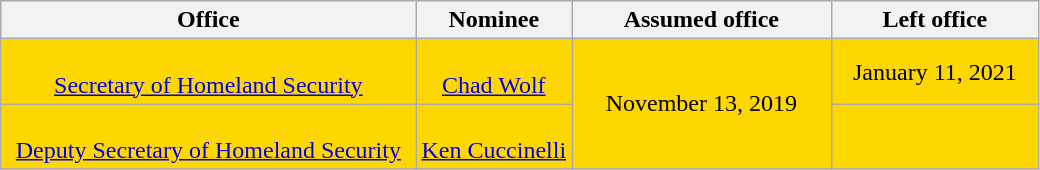<table class="wikitable sortable" style="text-align:center">
<tr>
<th style="width:40%;">Office</th>
<th style="width:15%;">Nominee</th>
<th style="width:25%;" data-sort- type="date">Assumed office</th>
<th style="width:20%;" data-sort- type="date">Left office</th>
</tr>
<tr style="background:gold">
<td><br><a href='#'>Secretary of Homeland Security</a></td>
<td><br><a href='#'>Chad Wolf</a></td>
<td rowspan="2">November 13, 2019</td>
<td>January 11, 2021</td>
</tr>
<tr style="background:gold">
<td><br><a href='#'>Deputy Secretary of Homeland Security</a></td>
<td><br><a href='#'>Ken Cuccinelli</a></td>
<td></td>
</tr>
</table>
